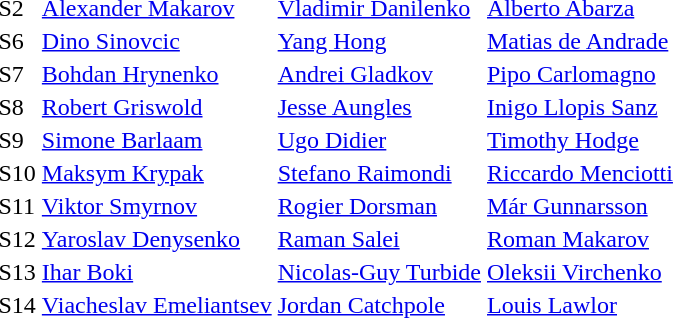<table>
<tr>
<td>S2</td>
<td><a href='#'>Alexander Makarov</a><br></td>
<td><a href='#'>Vladimir Danilenko</a><br></td>
<td><a href='#'>Alberto Abarza</a><br></td>
</tr>
<tr>
<td>S6</td>
<td><a href='#'>Dino Sinovcic</a><br></td>
<td><a href='#'>Yang Hong</a><br></td>
<td><a href='#'>Matias de Andrade</a><br></td>
</tr>
<tr>
<td>S7</td>
<td><a href='#'>Bohdan Hrynenko</a><br></td>
<td><a href='#'>Andrei Gladkov</a><br></td>
<td><a href='#'>Pipo Carlomagno</a><br></td>
</tr>
<tr>
<td>S8</td>
<td><a href='#'>Robert Griswold</a><br></td>
<td><a href='#'>Jesse Aungles</a><br></td>
<td><a href='#'>Inigo Llopis Sanz</a><br></td>
</tr>
<tr>
<td>S9</td>
<td><a href='#'>Simone Barlaam</a><br></td>
<td><a href='#'>Ugo Didier</a><br></td>
<td><a href='#'>Timothy Hodge</a><br></td>
</tr>
<tr>
<td>S10</td>
<td><a href='#'>Maksym Krypak</a><br></td>
<td><a href='#'>Stefano Raimondi</a><br></td>
<td><a href='#'>Riccardo Menciotti</a><br></td>
</tr>
<tr>
<td>S11</td>
<td><a href='#'>Viktor Smyrnov</a><br></td>
<td><a href='#'>Rogier Dorsman</a><br></td>
<td><a href='#'>Már Gunnarsson</a><br></td>
</tr>
<tr>
<td>S12</td>
<td><a href='#'>Yaroslav Denysenko</a><br></td>
<td><a href='#'>Raman Salei</a><br></td>
<td><a href='#'>Roman Makarov</a><br></td>
</tr>
<tr>
<td>S13</td>
<td><a href='#'>Ihar Boki</a><br></td>
<td><a href='#'>Nicolas-Guy Turbide</a><br></td>
<td><a href='#'>Oleksii Virchenko</a><br></td>
</tr>
<tr>
<td>S14</td>
<td><a href='#'>Viacheslav Emeliantsev</a><br></td>
<td><a href='#'>Jordan Catchpole</a><br></td>
<td><a href='#'>Louis Lawlor</a><br></td>
</tr>
</table>
